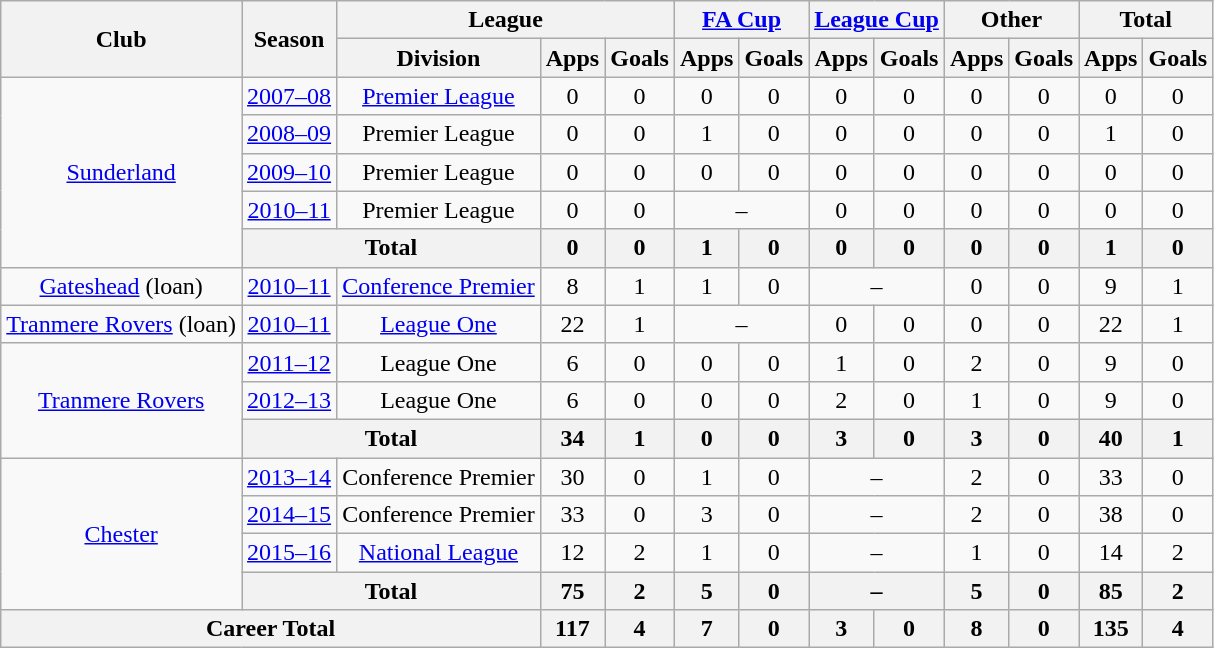<table class="wikitable" style="text-align: center;">
<tr>
<th rowspan="2">Club</th>
<th rowspan="2">Season</th>
<th colspan="3">League</th>
<th colspan="2"><a href='#'>FA Cup</a></th>
<th colspan="2"><a href='#'>League Cup</a></th>
<th colspan="2">Other</th>
<th colspan="2">Total</th>
</tr>
<tr>
<th>Division</th>
<th>Apps</th>
<th>Goals</th>
<th>Apps</th>
<th>Goals</th>
<th>Apps</th>
<th>Goals</th>
<th>Apps</th>
<th>Goals</th>
<th>Apps</th>
<th>Goals</th>
</tr>
<tr>
<td rowspan="5"><a href='#'>Sunderland</a></td>
<td><a href='#'>2007–08</a></td>
<td><a href='#'>Premier League</a></td>
<td>0</td>
<td>0</td>
<td>0</td>
<td>0</td>
<td>0</td>
<td>0</td>
<td>0</td>
<td>0</td>
<td>0</td>
<td>0</td>
</tr>
<tr>
<td><a href='#'>2008–09</a></td>
<td>Premier League</td>
<td>0</td>
<td>0</td>
<td>1</td>
<td>0</td>
<td>0</td>
<td>0</td>
<td>0</td>
<td>0</td>
<td>1</td>
<td>0</td>
</tr>
<tr>
<td><a href='#'>2009–10</a></td>
<td>Premier League</td>
<td>0</td>
<td>0</td>
<td>0</td>
<td>0</td>
<td>0</td>
<td>0</td>
<td>0</td>
<td>0</td>
<td>0</td>
<td>0</td>
</tr>
<tr>
<td><a href='#'>2010–11</a></td>
<td>Premier League</td>
<td>0</td>
<td>0</td>
<td colspan="2">–</td>
<td>0</td>
<td>0</td>
<td>0</td>
<td>0</td>
<td>0</td>
<td>0</td>
</tr>
<tr>
<th colspan="2">Total</th>
<th>0</th>
<th>0</th>
<th>1</th>
<th>0</th>
<th>0</th>
<th>0</th>
<th>0</th>
<th>0</th>
<th>1</th>
<th>0</th>
</tr>
<tr>
<td><a href='#'>Gateshead</a> (loan)</td>
<td><a href='#'>2010–11</a></td>
<td><a href='#'>Conference Premier</a></td>
<td>8</td>
<td>1</td>
<td>1</td>
<td>0</td>
<td colspan="2">–</td>
<td>0</td>
<td>0</td>
<td>9</td>
<td>1</td>
</tr>
<tr>
<td><a href='#'>Tranmere Rovers</a> (loan)</td>
<td><a href='#'>2010–11</a></td>
<td><a href='#'>League One</a></td>
<td>22</td>
<td>1</td>
<td colspan="2">–</td>
<td>0</td>
<td>0</td>
<td>0</td>
<td>0</td>
<td>22</td>
<td>1</td>
</tr>
<tr>
<td rowspan="3"><a href='#'>Tranmere Rovers</a></td>
<td><a href='#'>2011–12</a></td>
<td>League One</td>
<td>6</td>
<td>0</td>
<td>0</td>
<td>0</td>
<td>1</td>
<td>0</td>
<td>2</td>
<td>0</td>
<td>9</td>
<td>0</td>
</tr>
<tr>
<td><a href='#'>2012–13</a></td>
<td>League One</td>
<td>6</td>
<td>0</td>
<td>0</td>
<td>0</td>
<td>2</td>
<td>0</td>
<td>1</td>
<td>0</td>
<td>9</td>
<td>0</td>
</tr>
<tr>
<th colspan="2">Total</th>
<th>34</th>
<th>1</th>
<th>0</th>
<th>0</th>
<th>3</th>
<th>0</th>
<th>3</th>
<th>0</th>
<th>40</th>
<th>1</th>
</tr>
<tr>
<td rowspan="4"><a href='#'>Chester</a></td>
<td><a href='#'>2013–14</a></td>
<td>Conference Premier</td>
<td>30</td>
<td>0</td>
<td>1</td>
<td>0</td>
<td colspan="2">–</td>
<td>2</td>
<td>0</td>
<td>33</td>
<td>0</td>
</tr>
<tr>
<td><a href='#'>2014–15</a></td>
<td>Conference Premier</td>
<td>33</td>
<td>0</td>
<td>3</td>
<td>0</td>
<td colspan="2">–</td>
<td>2</td>
<td>0</td>
<td>38</td>
<td>0</td>
</tr>
<tr>
<td><a href='#'>2015–16</a></td>
<td><a href='#'>National League</a></td>
<td>12</td>
<td>2</td>
<td>1</td>
<td>0</td>
<td colspan="2">–</td>
<td>1</td>
<td>0</td>
<td>14</td>
<td>2</td>
</tr>
<tr>
<th colspan="2">Total</th>
<th>75</th>
<th>2</th>
<th>5</th>
<th>0</th>
<th colspan="2">–</th>
<th>5</th>
<th>0</th>
<th>85</th>
<th>2</th>
</tr>
<tr>
<th colspan="3">Career Total</th>
<th>117</th>
<th>4</th>
<th>7</th>
<th>0</th>
<th>3</th>
<th>0</th>
<th>8</th>
<th>0</th>
<th>135</th>
<th>4</th>
</tr>
</table>
